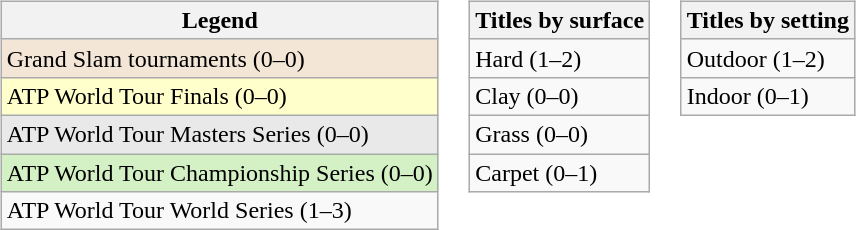<table>
<tr valign=top>
<td><br><table class=wikitable>
<tr>
<th>Legend</th>
</tr>
<tr style=background:#f3e6d7>
<td>Grand Slam tournaments (0–0)</td>
</tr>
<tr style=background:#ffffcc>
<td>ATP World Tour Finals (0–0)</td>
</tr>
<tr style=background:#e9e9e9>
<td>ATP World Tour Masters Series (0–0)</td>
</tr>
<tr style=background:#d4f1c5>
<td>ATP World Tour Championship Series (0–0)</td>
</tr>
<tr>
<td>ATP World Tour World Series (1–3)</td>
</tr>
</table>
</td>
<td><br><table class=wikitable>
<tr>
<th>Titles by surface</th>
</tr>
<tr>
<td>Hard (1–2)</td>
</tr>
<tr>
<td>Clay (0–0)</td>
</tr>
<tr>
<td>Grass (0–0)</td>
</tr>
<tr>
<td>Carpet (0–1)</td>
</tr>
</table>
</td>
<td><br><table class=wikitable>
<tr>
<th>Titles by setting</th>
</tr>
<tr>
<td>Outdoor (1–2)</td>
</tr>
<tr>
<td>Indoor (0–1)</td>
</tr>
</table>
</td>
</tr>
</table>
